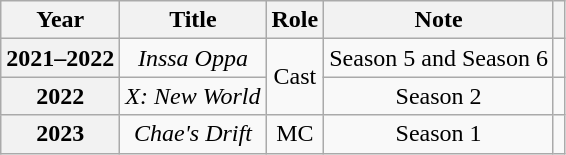<table class="wikitable sortable plainrowheaders" style="text-align: center;">
<tr>
<th scope="col">Year</th>
<th scope="col">Title</th>
<th scope="col">Role</th>
<th scope="col">Note</th>
<th scope="col" class="unsortable"></th>
</tr>
<tr>
<th scope="row">2021–2022</th>
<td><em>Inssa Oppa</em></td>
<td rowspan="2">Cast</td>
<td>Season 5 and Season 6</td>
<td></td>
</tr>
<tr>
<th scope="row">2022</th>
<td><em>X: New World</em></td>
<td>Season 2</td>
<td></td>
</tr>
<tr>
<th scope="row">2023</th>
<td><em>Chae's Drift</em></td>
<td>MC</td>
<td>Season 1</td>
<td></td>
</tr>
</table>
